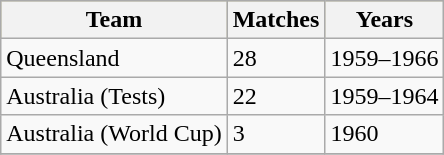<table class="wikitable">
<tr bgcolor=#bdb76b>
<th>Team</th>
<th>Matches</th>
<th>Years</th>
</tr>
<tr>
<td>Queensland</td>
<td>28</td>
<td>1959–1966</td>
</tr>
<tr>
<td>Australia (Tests)</td>
<td>22</td>
<td>1959–1964</td>
</tr>
<tr>
<td>Australia (World Cup)</td>
<td>3</td>
<td>1960</td>
</tr>
<tr>
</tr>
</table>
